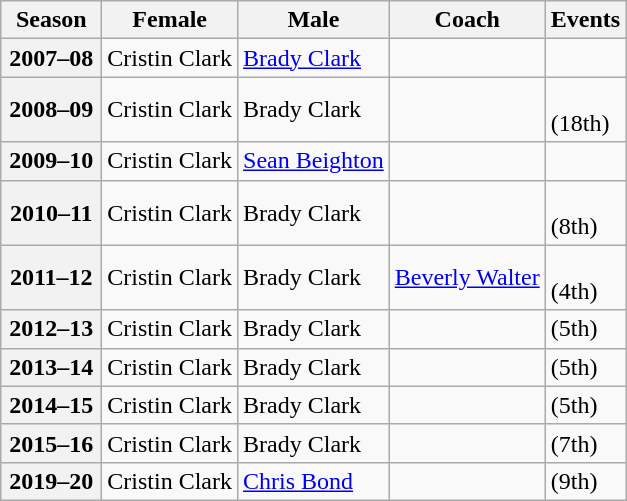<table class="wikitable">
<tr>
<th scope="col" width=60>Season</th>
<th scope="col">Female</th>
<th scope="col">Male</th>
<th scope="col">Coach</th>
<th scope="col">Events</th>
</tr>
<tr>
<th scope="row">2007–08</th>
<td>Cristin Clark</td>
<td><a href='#'>Brady Clark</a></td>
<td></td>
<td> </td>
</tr>
<tr>
<th scope="row">2008–09</th>
<td>Cristin Clark</td>
<td>Brady Clark</td>
<td></td>
<td> <br> (18th)</td>
</tr>
<tr>
<th scope="row">2009–10</th>
<td>Cristin Clark</td>
<td><a href='#'>Sean Beighton</a></td>
<td></td>
<td> </td>
</tr>
<tr>
<th scope="row">2010–11</th>
<td>Cristin Clark</td>
<td>Brady Clark</td>
<td></td>
<td> <br> (8th)</td>
</tr>
<tr>
<th scope="row">2011–12</th>
<td>Cristin Clark</td>
<td>Brady Clark</td>
<td><a href='#'>Beverly Walter</a></td>
<td> <br> (4th)</td>
</tr>
<tr>
<th scope="row">2012–13</th>
<td>Cristin Clark</td>
<td>Brady Clark</td>
<td></td>
<td> (5th)</td>
</tr>
<tr>
<th scope="row">2013–14</th>
<td>Cristin Clark</td>
<td>Brady Clark</td>
<td></td>
<td> (5th)</td>
</tr>
<tr>
<th scope="row">2014–15</th>
<td>Cristin Clark</td>
<td>Brady Clark</td>
<td></td>
<td> (5th)</td>
</tr>
<tr>
<th scope="row">2015–16</th>
<td>Cristin Clark</td>
<td>Brady Clark</td>
<td></td>
<td> (7th)</td>
</tr>
<tr>
<th scope="row">2019–20</th>
<td>Cristin Clark</td>
<td><a href='#'>Chris Bond</a></td>
<td></td>
<td> (9th)</td>
</tr>
</table>
